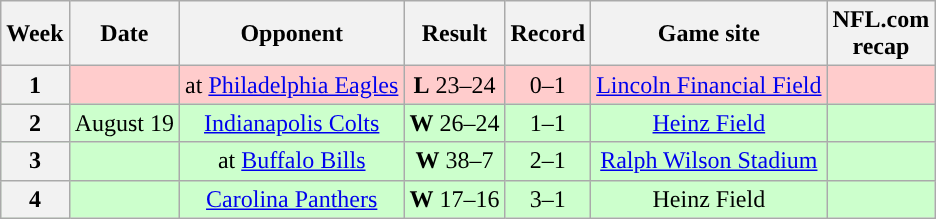<table class="wikitable" style="text-align:center">
<tr>
<th>Week</th>
<th>Date</th>
<th>Opponent</th>
<th>Result</th>
<th>Record</th>
<th>Game site</th>
<th>NFL.com<br>recap</th>
</tr>
<tr style="background:#fcc; text-align:center;">
<th>1</th>
<td></td>
<td>at <a href='#'>Philadelphia Eagles</a></td>
<td><strong>L</strong> 23–24</td>
<td>0–1</td>
<td><a href='#'>Lincoln Financial Field</a></td>
<td></td>
</tr>
<tr style="background:#cfc; text-align:center;">
<th>2</th>
<td>August 19</td>
<td><a href='#'>Indianapolis Colts</a></td>
<td><strong>W</strong> 26–24</td>
<td>1–1</td>
<td><a href='#'>Heinz Field</a></td>
<td></td>
</tr>
<tr style="background:#cfc; text-align:center;">
<th>3</th>
<td></td>
<td>at <a href='#'>Buffalo Bills</a></td>
<td><strong>W</strong> 38–7</td>
<td>2–1</td>
<td><a href='#'>Ralph Wilson Stadium</a></td>
<td></td>
</tr>
<tr style="background:#cfc; text-align:center;">
<th>4</th>
<td></td>
<td><a href='#'>Carolina Panthers</a></td>
<td><strong>W</strong> 17–16</td>
<td>3–1</td>
<td>Heinz Field</td>
<td></td>
</tr>
</table>
